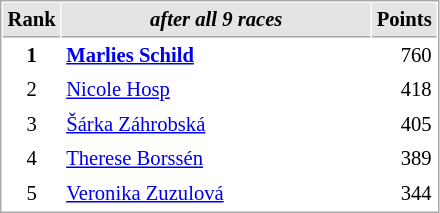<table cellspacing="1" cellpadding="3" style="border:1px solid #AAAAAA;font-size:86%">
<tr bgcolor="#E4E4E4">
<th style="border-bottom:1px solid #AAAAAA" width=10>Rank</th>
<th style="border-bottom:1px solid #AAAAAA" width=200><em>after all 9 races</em></th>
<th style="border-bottom:1px solid #AAAAAA" width=20>Points</th>
</tr>
<tr>
<td align="center"><strong>1</strong></td>
<td> <strong><a href='#'>Marlies Schild</a> </strong></td>
<td align="right">760</td>
</tr>
<tr>
<td align="center">2</td>
<td> <a href='#'>Nicole Hosp</a></td>
<td align="right">418</td>
</tr>
<tr>
<td align="center">3</td>
<td> <a href='#'>Šárka Záhrobská</a></td>
<td align="right">405</td>
</tr>
<tr>
<td align="center">4</td>
<td> <a href='#'>Therese Borssén</a></td>
<td align="right">389</td>
</tr>
<tr>
<td align="center">5</td>
<td> <a href='#'>Veronika Zuzulová</a></td>
<td align="right">344</td>
</tr>
</table>
